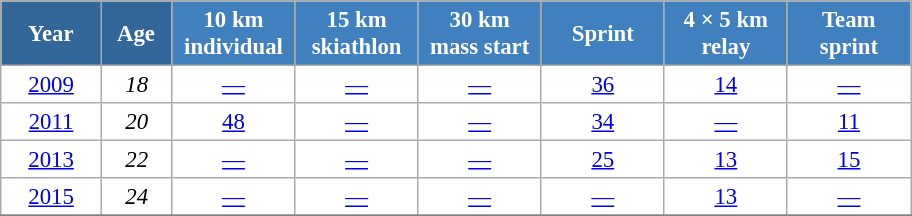<table class="wikitable" style="font-size:95%; text-align:center; border:grey solid 1px; border-collapse:collapse; background:#ffffff;">
<tr>
<th style="background-color:#369; color:white; width:60px;"> Year </th>
<th style="background-color:#369; color:white; width:40px;"> Age </th>
<th style="background-color:#4180be; color:white; width:75px;"> 10 km <br> individual </th>
<th style="background-color:#4180be; color:white; width:75px;"> 15 km <br> skiathlon </th>
<th style="background-color:#4180be; color:white; width:75px;"> 30 km <br> mass start </th>
<th style="background-color:#4180be; color:white; width:75px;"> Sprint </th>
<th style="background-color:#4180be; color:white; width:75px;"> 4 × 5 km <br> relay </th>
<th style="background-color:#4180be; color:white; width:75px;"> Team <br> sprint </th>
</tr>
<tr>
<td><a href='#'>2009</a></td>
<td><em>18</em></td>
<td><a href='#'>—</a></td>
<td><a href='#'>—</a></td>
<td><a href='#'>—</a></td>
<td><a href='#'>36</a></td>
<td><a href='#'>14</a></td>
<td><a href='#'>—</a></td>
</tr>
<tr>
<td><a href='#'>2011</a></td>
<td><em>20</em></td>
<td><a href='#'>48</a></td>
<td><a href='#'>—</a></td>
<td><a href='#'>—</a></td>
<td><a href='#'>34</a></td>
<td><a href='#'>—</a></td>
<td><a href='#'>11</a></td>
</tr>
<tr>
<td><a href='#'>2013</a></td>
<td><em>22</em></td>
<td><a href='#'>—</a></td>
<td><a href='#'>—</a></td>
<td><a href='#'>—</a></td>
<td><a href='#'>25</a></td>
<td><a href='#'>13</a></td>
<td><a href='#'>15</a></td>
</tr>
<tr>
<td><a href='#'>2015</a></td>
<td><em>24</em></td>
<td><a href='#'>—</a></td>
<td><a href='#'>—</a></td>
<td><a href='#'>—</a></td>
<td><a href='#'>—</a></td>
<td><a href='#'>13</a></td>
<td><a href='#'>—</a></td>
</tr>
<tr>
</tr>
</table>
